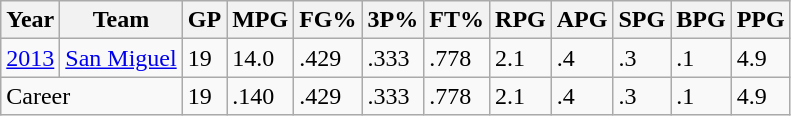<table class="wikitable sortable">
<tr>
<th>Year</th>
<th>Team</th>
<th>GP</th>
<th>MPG</th>
<th>FG%</th>
<th>3P%</th>
<th>FT%</th>
<th>RPG</th>
<th>APG</th>
<th>SPG</th>
<th>BPG</th>
<th>PPG</th>
</tr>
<tr>
<td><a href='#'>2013</a></td>
<td><a href='#'>San Miguel</a></td>
<td>19</td>
<td>14.0</td>
<td>.429</td>
<td>.333</td>
<td>.778</td>
<td>2.1</td>
<td>.4</td>
<td>.3</td>
<td>.1</td>
<td>4.9</td>
</tr>
<tr>
<td colspan="2">Career</td>
<td>19</td>
<td>.140</td>
<td>.429</td>
<td>.333</td>
<td>.778</td>
<td>2.1</td>
<td>.4</td>
<td>.3</td>
<td>.1</td>
<td>4.9</td>
</tr>
</table>
